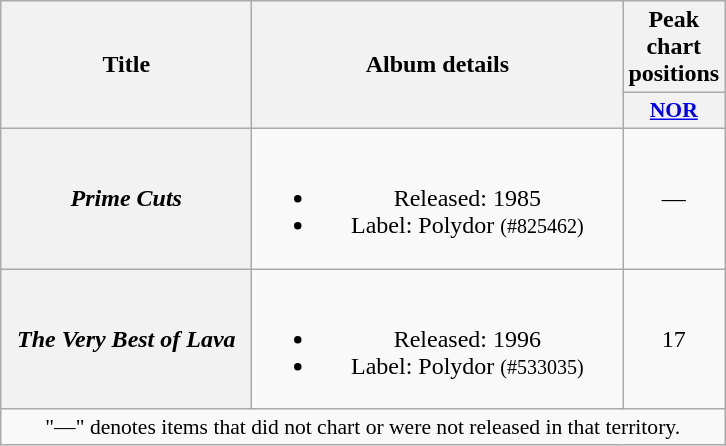<table class="wikitable plainrowheaders" style="text-align:center;">
<tr>
<th scope="col" rowspan="2" style="width:10em;">Title</th>
<th scope="col" rowspan="2" style="width:15em;">Album details</th>
<th scope="col" colspan="1">Peak chart positions</th>
</tr>
<tr>
<th style="width:2em;font-size:90%;"><a href='#'>NOR</a><br></th>
</tr>
<tr>
<th scope="row"><em>Prime Cuts</em></th>
<td><br><ul><li>Released: 1985</li><li>Label: Polydor <small>(#825462)</small></li></ul></td>
<td>—</td>
</tr>
<tr>
<th scope="row"><em>The Very Best of Lava</em></th>
<td><br><ul><li>Released: 1996</li><li>Label: Polydor <small>(#533035)</small></li></ul></td>
<td>17</td>
</tr>
<tr>
<td align="center" colspan="15" style="font-size:90%">"—" denotes items that did not chart or were not released in that territory.</td>
</tr>
</table>
